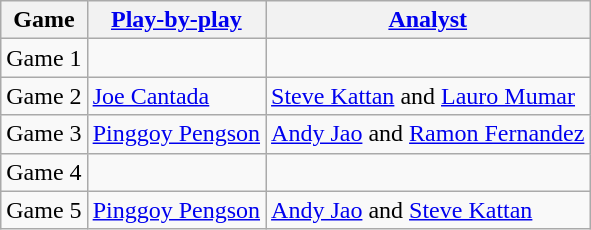<table class=wikitable>
<tr>
<th>Game</th>
<th><a href='#'>Play-by-play</a></th>
<th><a href='#'>Analyst</a></th>
</tr>
<tr>
<td>Game 1</td>
<td></td>
<td></td>
</tr>
<tr>
<td>Game 2</td>
<td><a href='#'>Joe Cantada</a></td>
<td><a href='#'>Steve Kattan</a> and <a href='#'>Lauro Mumar</a></td>
</tr>
<tr>
<td>Game 3</td>
<td><a href='#'>Pinggoy Pengson</a></td>
<td><a href='#'>Andy Jao</a> and <a href='#'>Ramon Fernandez</a></td>
</tr>
<tr>
<td>Game 4</td>
<td></td>
<td></td>
</tr>
<tr>
<td>Game 5</td>
<td><a href='#'>Pinggoy Pengson</a></td>
<td><a href='#'>Andy Jao</a> and <a href='#'>Steve Kattan</a></td>
</tr>
</table>
